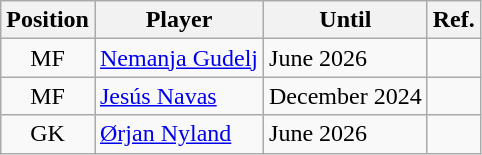<table class="wikitable">
<tr>
<th>Position</th>
<th>Player</th>
<th>Until</th>
<th>Ref.</th>
</tr>
<tr>
<td align="center">MF</td>
<td> <a href='#'>Nemanja Gudelj</a></td>
<td>June 2026</td>
<td></td>
</tr>
<tr>
<td align="center">MF</td>
<td> <a href='#'>Jesús Navas</a></td>
<td>December 2024</td>
<td></td>
</tr>
<tr>
<td align="center">GK</td>
<td> <a href='#'>Ørjan Nyland</a></td>
<td>June 2026</td>
<td></td>
</tr>
</table>
